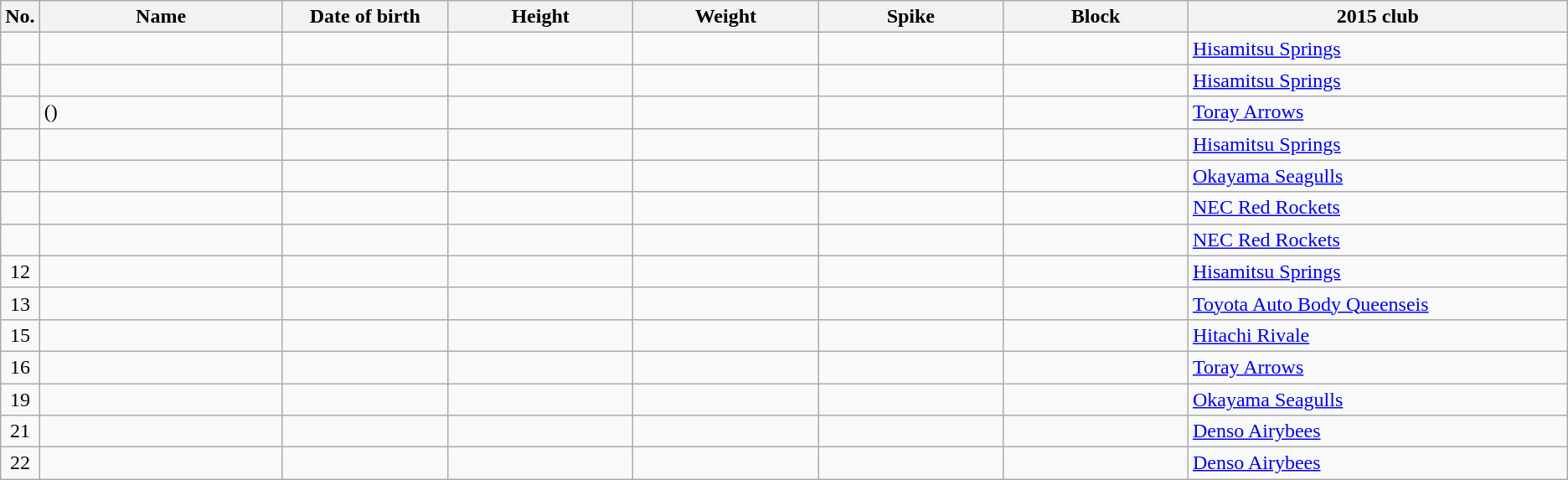<table class="wikitable sortable" style="font-size:100%; text-align:center;">
<tr>
<th>No.</th>
<th style="width:12em">Name</th>
<th style="width:8em">Date of birth</th>
<th style="width:9em">Height</th>
<th style="width:9em">Weight</th>
<th style="width:9em">Spike</th>
<th style="width:9em">Block</th>
<th style="width:19em">2015 club</th>
</tr>
<tr>
<td></td>
<td align=left></td>
<td align=right></td>
<td></td>
<td></td>
<td></td>
<td></td>
<td align=left> <a href='#'>Hisamitsu Springs</a></td>
</tr>
<tr>
<td></td>
<td align=left></td>
<td align=right></td>
<td></td>
<td></td>
<td></td>
<td></td>
<td align=left> <a href='#'>Hisamitsu Springs</a></td>
</tr>
<tr>
<td></td>
<td align=left> ()</td>
<td align=right></td>
<td></td>
<td></td>
<td></td>
<td></td>
<td align=left> <a href='#'>Toray Arrows</a></td>
</tr>
<tr>
<td></td>
<td align=left></td>
<td align=right></td>
<td></td>
<td></td>
<td></td>
<td></td>
<td align=left> <a href='#'>Hisamitsu Springs</a></td>
</tr>
<tr>
<td></td>
<td align=left></td>
<td align=right></td>
<td></td>
<td></td>
<td></td>
<td></td>
<td align=left> <a href='#'>Okayama Seagulls</a></td>
</tr>
<tr>
<td></td>
<td align=left></td>
<td align=right></td>
<td></td>
<td></td>
<td></td>
<td></td>
<td align=left> <a href='#'>NEC Red Rockets</a></td>
</tr>
<tr>
<td></td>
<td align=left></td>
<td align=right></td>
<td></td>
<td></td>
<td></td>
<td></td>
<td align=left> <a href='#'>NEC Red Rockets</a></td>
</tr>
<tr>
<td>12</td>
<td align=left></td>
<td align=right></td>
<td></td>
<td></td>
<td></td>
<td></td>
<td align=left> <a href='#'>Hisamitsu Springs</a></td>
</tr>
<tr>
<td>13</td>
<td align=left></td>
<td align=right></td>
<td></td>
<td></td>
<td></td>
<td></td>
<td align=left> <a href='#'>Toyota Auto Body Queenseis</a></td>
</tr>
<tr>
<td>15</td>
<td align=left></td>
<td align=right></td>
<td></td>
<td></td>
<td></td>
<td></td>
<td align=left> <a href='#'>Hitachi Rivale</a></td>
</tr>
<tr>
<td>16</td>
<td align=left></td>
<td align=right></td>
<td></td>
<td></td>
<td></td>
<td></td>
<td align=left> <a href='#'>Toray Arrows</a></td>
</tr>
<tr>
<td>19</td>
<td align=left></td>
<td align=right></td>
<td></td>
<td></td>
<td></td>
<td></td>
<td align=left> <a href='#'>Okayama Seagulls</a></td>
</tr>
<tr>
<td>21</td>
<td align=left></td>
<td align=right></td>
<td></td>
<td></td>
<td></td>
<td></td>
<td align=left> <a href='#'>Denso Airybees</a></td>
</tr>
<tr>
<td>22</td>
<td align=left></td>
<td align=right></td>
<td></td>
<td></td>
<td></td>
<td></td>
<td align=left> <a href='#'>Denso Airybees</a></td>
</tr>
</table>
